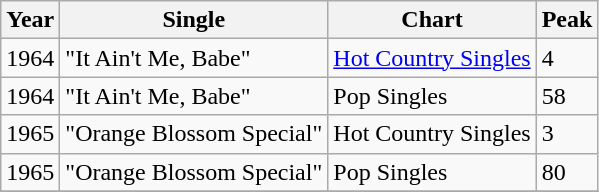<table class="wikitable">
<tr>
<th align="left">Year</th>
<th align="left">Single</th>
<th align="left">Chart</th>
<th align="left">Peak</th>
</tr>
<tr>
<td align="left">1964</td>
<td align="left">"It Ain't Me, Babe"</td>
<td align="left"><a href='#'>Hot Country Singles</a></td>
<td align="left">4</td>
</tr>
<tr>
<td align="left">1964</td>
<td align="left">"It Ain't Me, Babe"</td>
<td align="left">Pop Singles</td>
<td align="left">58</td>
</tr>
<tr>
<td align="left">1965</td>
<td align="left">"Orange Blossom Special"</td>
<td align="left">Hot Country Singles</td>
<td align="left">3</td>
</tr>
<tr>
<td align="left">1965</td>
<td align="left">"Orange Blossom Special"</td>
<td align="left">Pop Singles</td>
<td align="left">80</td>
</tr>
<tr>
</tr>
</table>
